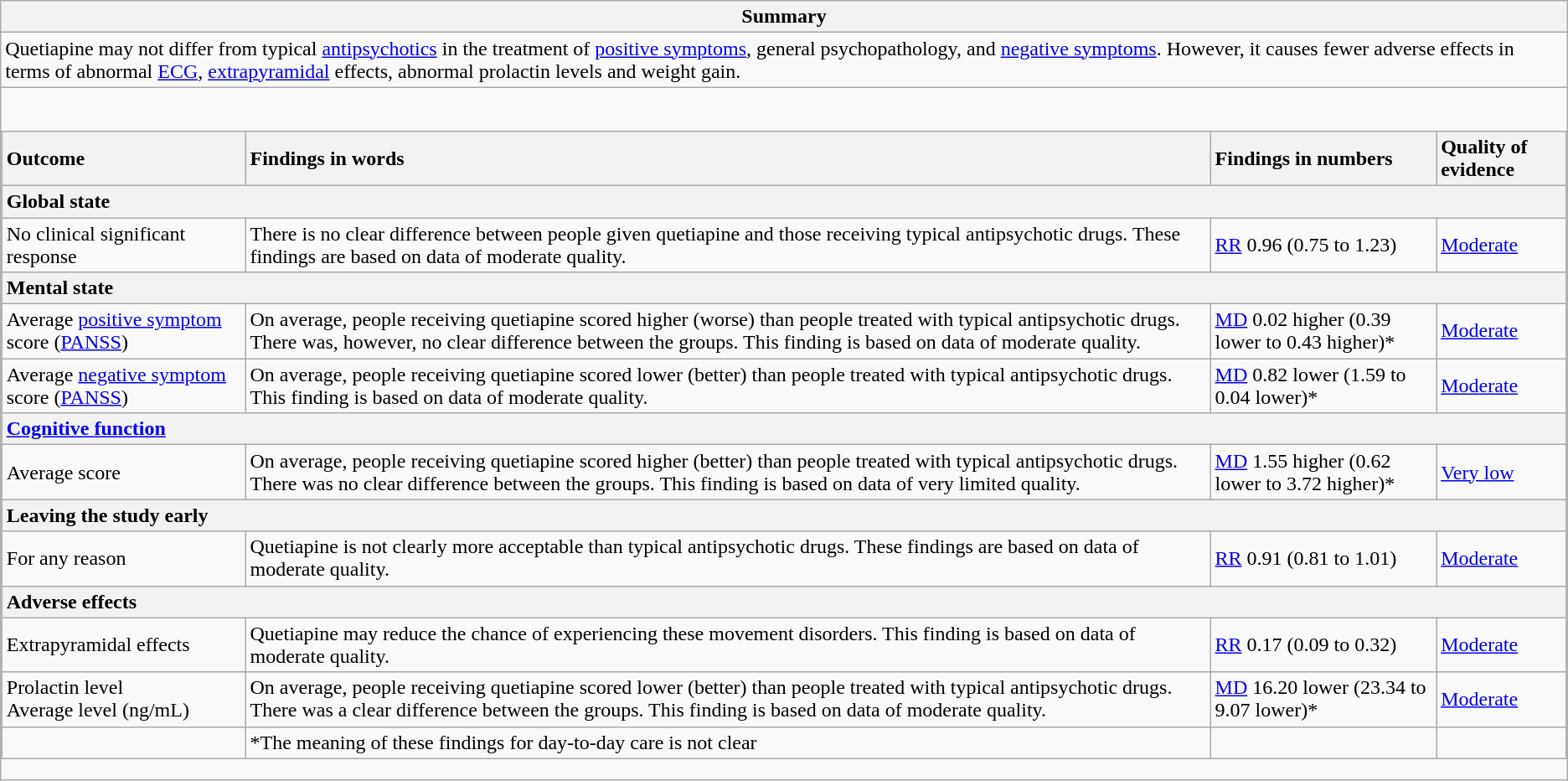<table class="wikitable">
<tr>
<th>Summary</th>
</tr>
<tr>
<td>Quetiapine may not differ from typical <a href='#'>antipsychotics</a> in the treatment of <a href='#'>positive symptoms</a>, general psychopathology, and <a href='#'>negative symptoms</a>. However, it causes fewer adverse effects in terms of abnormal <a href='#'>ECG</a>, <a href='#'>extrapyramidal</a> effects, abnormal prolactin levels and weight gain.</td>
</tr>
<tr>
<td style="padding:0;"><br><table class="wikitable collapsible collapsed" style="width:100%;">
<tr>
<th scope="col" style="text-align: left;">Outcome</th>
<th scope="col" style="text-align: left;">Findings in words</th>
<th scope="col" style="text-align: left;">Findings in numbers</th>
<th scope="col" style="text-align: left;">Quality of evidence</th>
</tr>
<tr>
<th colspan="4" style="text-align: left;">Global state</th>
</tr>
<tr>
<td>No clinical significant response</td>
<td>There is no clear difference between people given quetiapine and those receiving typical antipsychotic drugs. These findings are based on data of moderate quality.</td>
<td><a href='#'>RR</a> 0.96 (0.75 to 1.23)</td>
<td><a href='#'>Moderate</a></td>
</tr>
<tr>
<th colspan="4" style="text-align: left;">Mental state</th>
</tr>
<tr>
<td>Average <a href='#'>positive symptom</a> score (<a href='#'>PANSS</a>)</td>
<td>On average, people receiving quetiapine scored higher (worse) than people treated with typical antipsychotic drugs. There was, however, no clear difference between the groups. This finding is based on data of moderate quality.</td>
<td><a href='#'>MD</a> 0.02 higher (0.39 lower to 0.43 higher)*</td>
<td><a href='#'>Moderate</a></td>
</tr>
<tr>
<td>Average <a href='#'>negative symptom</a> score (<a href='#'>PANSS</a>)</td>
<td>On average, people receiving quetiapine scored lower (better) than people treated with typical antipsychotic drugs. This finding is based on data of moderate quality.</td>
<td><a href='#'>MD</a> 0.82 lower (1.59 to 0.04 lower)*</td>
<td><a href='#'>Moderate</a></td>
</tr>
<tr>
<th colspan="4" style="text-align: left;"><a href='#'>Cognitive function</a></th>
</tr>
<tr>
<td>Average score</td>
<td>On average, people receiving quetiapine scored higher (better) than people treated with typical antipsychotic drugs. There was no clear difference between the groups. This finding is based on data of very limited quality.</td>
<td><a href='#'>MD</a> 1.55 higher (0.62 lower to 3.72 higher)*</td>
<td><a href='#'>Very low</a></td>
</tr>
<tr>
<th colspan="4" style="text-align: left;">Leaving the study early</th>
</tr>
<tr>
<td>For any reason</td>
<td>Quetiapine is not clearly more acceptable than typical antipsychotic drugs. These findings are based on data of moderate quality.</td>
<td><a href='#'>RR</a> 0.91 (0.81 to 1.01)</td>
<td><a href='#'>Moderate</a></td>
</tr>
<tr>
<th colspan="4" style="text-align: left;">Adverse effects</th>
</tr>
<tr>
<td>Extrapyramidal effects</td>
<td>Quetiapine may reduce the chance of experiencing these movement disorders. This finding is based on data of moderate quality.</td>
<td><a href='#'>RR</a> 0.17 (0.09 to 0.32)</td>
<td><a href='#'>Moderate</a></td>
</tr>
<tr>
<td>Prolactin level<br>Average level (ng/mL)</td>
<td>On average, people receiving quetiapine scored lower (better) than people treated with typical antipsychotic drugs. There was a clear difference between the groups. This finding is based on data of moderate quality.</td>
<td><a href='#'>MD</a> 16.20 lower (23.34 to 9.07 lower)*</td>
<td><a href='#'>Moderate</a></td>
</tr>
<tr>
<td></td>
<td>*The meaning of these findings for day-to-day care is not clear</td>
<td></td>
<td></td>
</tr>
</table>
</td>
</tr>
</table>
